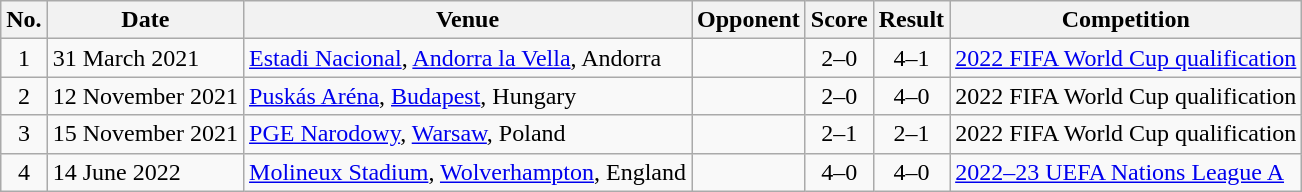<table class="wikitable sortable">
<tr>
<th scope="col">No.</th>
<th scope="col">Date</th>
<th scope="col">Venue</th>
<th scope="col">Opponent</th>
<th scope="col">Score</th>
<th scope="col">Result</th>
<th scope="col">Competition</th>
</tr>
<tr>
<td align="center">1</td>
<td>31 March 2021</td>
<td><a href='#'>Estadi Nacional</a>, <a href='#'>Andorra la Vella</a>, Andorra</td>
<td></td>
<td align="center">2–0</td>
<td align="center">4–1</td>
<td><a href='#'>2022 FIFA World Cup qualification</a></td>
</tr>
<tr>
<td align="center">2</td>
<td>12 November 2021</td>
<td><a href='#'>Puskás Aréna</a>, <a href='#'>Budapest</a>, Hungary</td>
<td></td>
<td align="center">2–0</td>
<td align="center">4–0</td>
<td>2022 FIFA World Cup qualification</td>
</tr>
<tr>
<td align="center">3</td>
<td>15 November 2021</td>
<td><a href='#'>PGE Narodowy</a>, <a href='#'>Warsaw</a>, Poland</td>
<td></td>
<td align="center">2–1</td>
<td align="center">2–1</td>
<td>2022 FIFA World Cup qualification</td>
</tr>
<tr>
<td align="center">4</td>
<td>14 June 2022</td>
<td><a href='#'>Molineux Stadium</a>, <a href='#'>Wolverhampton</a>, England</td>
<td></td>
<td align="center">4–0</td>
<td align="center">4–0</td>
<td><a href='#'>2022–23 UEFA Nations League A</a></td>
</tr>
</table>
